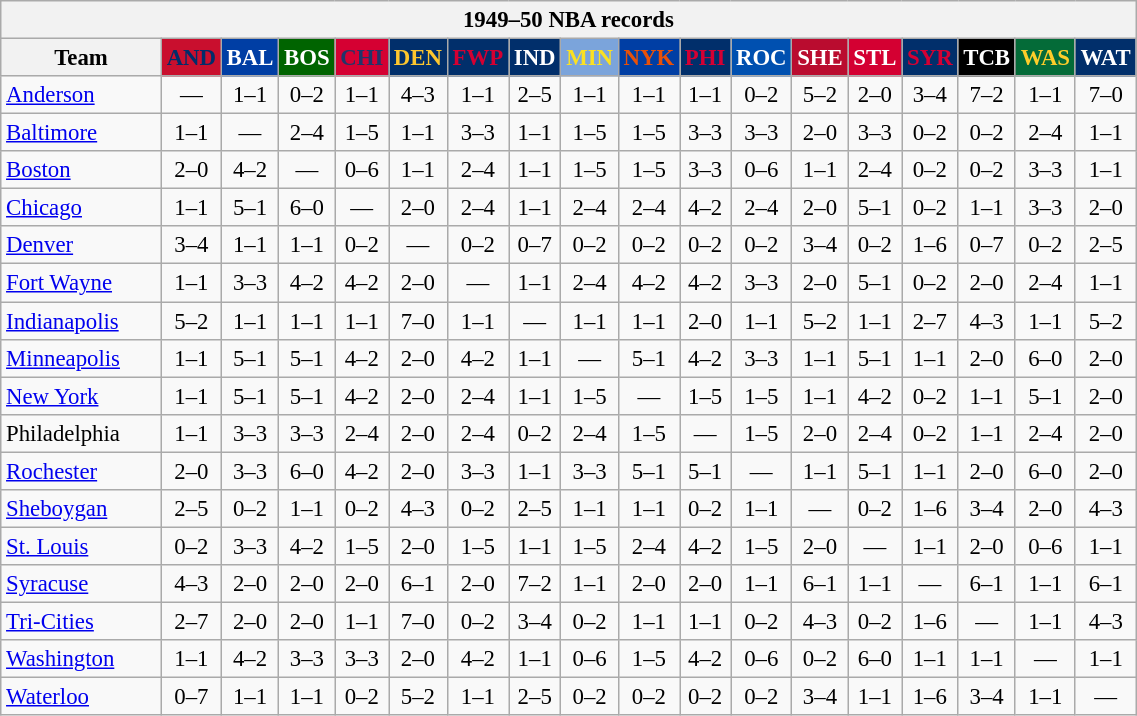<table class="wikitable" style="font-size:95%; text-align:center">
<tr>
<th colspan=18>1949–50 NBA records</th>
</tr>
<tr>
<th width=100>Team</th>
<th style="background:#C90F2E;color:#012D6A;width=35">AND</th>
<th style="background:#003EA4;color:#FFFFFF;width=35">BAL</th>
<th style="background:#006400;color:#FFFFFF;width=35">BOS</th>
<th style="background:#D50032;color:#22356A;width=35">CHI</th>
<th style="background:#012F6B;color:#FEC72E;width=35">DEN</th>
<th style="background:#012F6B;color:#D40032;width=35">FWP</th>
<th style="background:#012F6B;color:#FFFFFF;width=35">IND</th>
<th style="background:#7BA4DB;color:#FBE122;width=35">MIN</th>
<th style="background:#003EA4;color:#E85109;width=35">NYK</th>
<th style="background:#012F6B;color:#D50033;width=35">PHI</th>
<th style="background:#0050B0;color:#FFFFFF;width=35">ROC</th>
<th style="background:#BA0C2F;color:#FFFFFF;width=35">SHE</th>
<th style="background:#D40032;color:#FFFFFF;width=35">STL</th>
<th style="background:#012F6B;color:#D50033;width=35">SYR</th>
<th style="background:#000000;color:#FFFFFF;width=35">TCB</th>
<th style="background:#046B38;color:#FECD2A;width=35">WAS</th>
<th style="background:#012F6B;color:#FFFFFF;width=35">WAT</th>
</tr>
<tr>
<td style="text-align:left;"><a href='#'>Anderson</a></td>
<td>—</td>
<td>1–1</td>
<td>0–2</td>
<td>1–1</td>
<td>4–3</td>
<td>1–1</td>
<td>2–5</td>
<td>1–1</td>
<td>1–1</td>
<td>1–1</td>
<td>0–2</td>
<td>5–2</td>
<td>2–0</td>
<td>3–4</td>
<td>7–2</td>
<td>1–1</td>
<td>7–0</td>
</tr>
<tr>
<td style="text-align:left;"><a href='#'>Baltimore</a></td>
<td>1–1</td>
<td>—</td>
<td>2–4</td>
<td>1–5</td>
<td>1–1</td>
<td>3–3</td>
<td>1–1</td>
<td>1–5</td>
<td>1–5</td>
<td>3–3</td>
<td>3–3</td>
<td>2–0</td>
<td>3–3</td>
<td>0–2</td>
<td>0–2</td>
<td>2–4</td>
<td>1–1</td>
</tr>
<tr>
<td style="text-align:left;"><a href='#'>Boston</a></td>
<td>2–0</td>
<td>4–2</td>
<td>—</td>
<td>0–6</td>
<td>1–1</td>
<td>2–4</td>
<td>1–1</td>
<td>1–5</td>
<td>1–5</td>
<td>3–3</td>
<td>0–6</td>
<td>1–1</td>
<td>2–4</td>
<td>0–2</td>
<td>0–2</td>
<td>3–3</td>
<td>1–1</td>
</tr>
<tr>
<td style="text-align:left;"><a href='#'>Chicago</a></td>
<td>1–1</td>
<td>5–1</td>
<td>6–0</td>
<td>—</td>
<td>2–0</td>
<td>2–4</td>
<td>1–1</td>
<td>2–4</td>
<td>2–4</td>
<td>4–2</td>
<td>2–4</td>
<td>2–0</td>
<td>5–1</td>
<td>0–2</td>
<td>1–1</td>
<td>3–3</td>
<td>2–0</td>
</tr>
<tr>
<td style="text-align:left;"><a href='#'>Denver</a></td>
<td>3–4</td>
<td>1–1</td>
<td>1–1</td>
<td>0–2</td>
<td>—</td>
<td>0–2</td>
<td>0–7</td>
<td>0–2</td>
<td>0–2</td>
<td>0–2</td>
<td>0–2</td>
<td>3–4</td>
<td>0–2</td>
<td>1–6</td>
<td>0–7</td>
<td>0–2</td>
<td>2–5</td>
</tr>
<tr>
<td style="text-align:left;"><a href='#'>Fort Wayne</a></td>
<td>1–1</td>
<td>3–3</td>
<td>4–2</td>
<td>4–2</td>
<td>2–0</td>
<td>—</td>
<td>1–1</td>
<td>2–4</td>
<td>4–2</td>
<td>4–2</td>
<td>3–3</td>
<td>2–0</td>
<td>5–1</td>
<td>0–2</td>
<td>2–0</td>
<td>2–4</td>
<td>1–1</td>
</tr>
<tr>
<td style="text-align:left;"><a href='#'>Indianapolis</a></td>
<td>5–2</td>
<td>1–1</td>
<td>1–1</td>
<td>1–1</td>
<td>7–0</td>
<td>1–1</td>
<td>—</td>
<td>1–1</td>
<td>1–1</td>
<td>2–0</td>
<td>1–1</td>
<td>5–2</td>
<td>1–1</td>
<td>2–7</td>
<td>4–3</td>
<td>1–1</td>
<td>5–2</td>
</tr>
<tr>
<td style="text-align:left;"><a href='#'>Minneapolis</a></td>
<td>1–1</td>
<td>5–1</td>
<td>5–1</td>
<td>4–2</td>
<td>2–0</td>
<td>4–2</td>
<td>1–1</td>
<td>—</td>
<td>5–1</td>
<td>4–2</td>
<td>3–3</td>
<td>1–1</td>
<td>5–1</td>
<td>1–1</td>
<td>2–0</td>
<td>6–0</td>
<td>2–0</td>
</tr>
<tr>
<td style="text-align:left;"><a href='#'>New York</a></td>
<td>1–1</td>
<td>5–1</td>
<td>5–1</td>
<td>4–2</td>
<td>2–0</td>
<td>2–4</td>
<td>1–1</td>
<td>1–5</td>
<td>—</td>
<td>1–5</td>
<td>1–5</td>
<td>1–1</td>
<td>4–2</td>
<td>0–2</td>
<td>1–1</td>
<td>5–1</td>
<td>2–0</td>
</tr>
<tr>
<td style="text-align:left;">Philadelphia</td>
<td>1–1</td>
<td>3–3</td>
<td>3–3</td>
<td>2–4</td>
<td>2–0</td>
<td>2–4</td>
<td>0–2</td>
<td>2–4</td>
<td>1–5</td>
<td>—</td>
<td>1–5</td>
<td>2–0</td>
<td>2–4</td>
<td>0–2</td>
<td>1–1</td>
<td>2–4</td>
<td>2–0</td>
</tr>
<tr>
<td style="text-align:left;"><a href='#'>Rochester</a></td>
<td>2–0</td>
<td>3–3</td>
<td>6–0</td>
<td>4–2</td>
<td>2–0</td>
<td>3–3</td>
<td>1–1</td>
<td>3–3</td>
<td>5–1</td>
<td>5–1</td>
<td>—</td>
<td>1–1</td>
<td>5–1</td>
<td>1–1</td>
<td>2–0</td>
<td>6–0</td>
<td>2–0</td>
</tr>
<tr>
<td style="text-align:left;"><a href='#'>Sheboygan</a></td>
<td>2–5</td>
<td>0–2</td>
<td>1–1</td>
<td>0–2</td>
<td>4–3</td>
<td>0–2</td>
<td>2–5</td>
<td>1–1</td>
<td>1–1</td>
<td>0–2</td>
<td>1–1</td>
<td>—</td>
<td>0–2</td>
<td>1–6</td>
<td>3–4</td>
<td>2–0</td>
<td>4–3</td>
</tr>
<tr>
<td style="text-align:left;"><a href='#'>St. Louis</a></td>
<td>0–2</td>
<td>3–3</td>
<td>4–2</td>
<td>1–5</td>
<td>2–0</td>
<td>1–5</td>
<td>1–1</td>
<td>1–5</td>
<td>2–4</td>
<td>4–2</td>
<td>1–5</td>
<td>2–0</td>
<td>—</td>
<td>1–1</td>
<td>2–0</td>
<td>0–6</td>
<td>1–1</td>
</tr>
<tr>
<td style="text-align:left;"><a href='#'>Syracuse</a></td>
<td>4–3</td>
<td>2–0</td>
<td>2–0</td>
<td>2–0</td>
<td>6–1</td>
<td>2–0</td>
<td>7–2</td>
<td>1–1</td>
<td>2–0</td>
<td>2–0</td>
<td>1–1</td>
<td>6–1</td>
<td>1–1</td>
<td>—</td>
<td>6–1</td>
<td>1–1</td>
<td>6–1</td>
</tr>
<tr>
<td style="text-align:left;"><a href='#'>Tri-Cities</a></td>
<td>2–7</td>
<td>2–0</td>
<td>2–0</td>
<td>1–1</td>
<td>7–0</td>
<td>0–2</td>
<td>3–4</td>
<td>0–2</td>
<td>1–1</td>
<td>1–1</td>
<td>0–2</td>
<td>4–3</td>
<td>0–2</td>
<td>1–6</td>
<td>—</td>
<td>1–1</td>
<td>4–3</td>
</tr>
<tr>
<td style="text-align:left;"><a href='#'>Washington</a></td>
<td>1–1</td>
<td>4–2</td>
<td>3–3</td>
<td>3–3</td>
<td>2–0</td>
<td>4–2</td>
<td>1–1</td>
<td>0–6</td>
<td>1–5</td>
<td>4–2</td>
<td>0–6</td>
<td>0–2</td>
<td>6–0</td>
<td>1–1</td>
<td>1–1</td>
<td>—</td>
<td>1–1</td>
</tr>
<tr>
<td style="text-align:left;"><a href='#'>Waterloo</a></td>
<td>0–7</td>
<td>1–1</td>
<td>1–1</td>
<td>0–2</td>
<td>5–2</td>
<td>1–1</td>
<td>2–5</td>
<td>0–2</td>
<td>0–2</td>
<td>0–2</td>
<td>0–2</td>
<td>3–4</td>
<td>1–1</td>
<td>1–6</td>
<td>3–4</td>
<td>1–1</td>
<td>—</td>
</tr>
</table>
